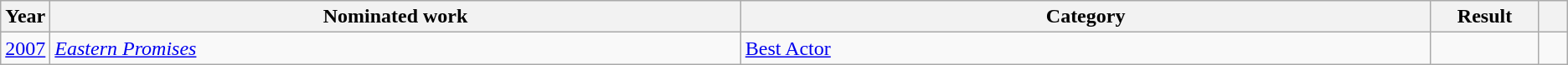<table class="wikitable sortable">
<tr>
<th scope="col" style="width:1em;">Year</th>
<th scope="col" style="width:35em;">Nominated work</th>
<th scope="col" style="width:35em;">Category</th>
<th scope="col" style="width:5em;">Result</th>
<th scope="col" style="width:1em;" class="unsortable"></th>
</tr>
<tr>
<td><a href='#'>2007</a></td>
<td><em><a href='#'>Eastern Promises</a></em></td>
<td><a href='#'>Best Actor</a></td>
<td></td>
<td style="text-align:center;"></td>
</tr>
</table>
